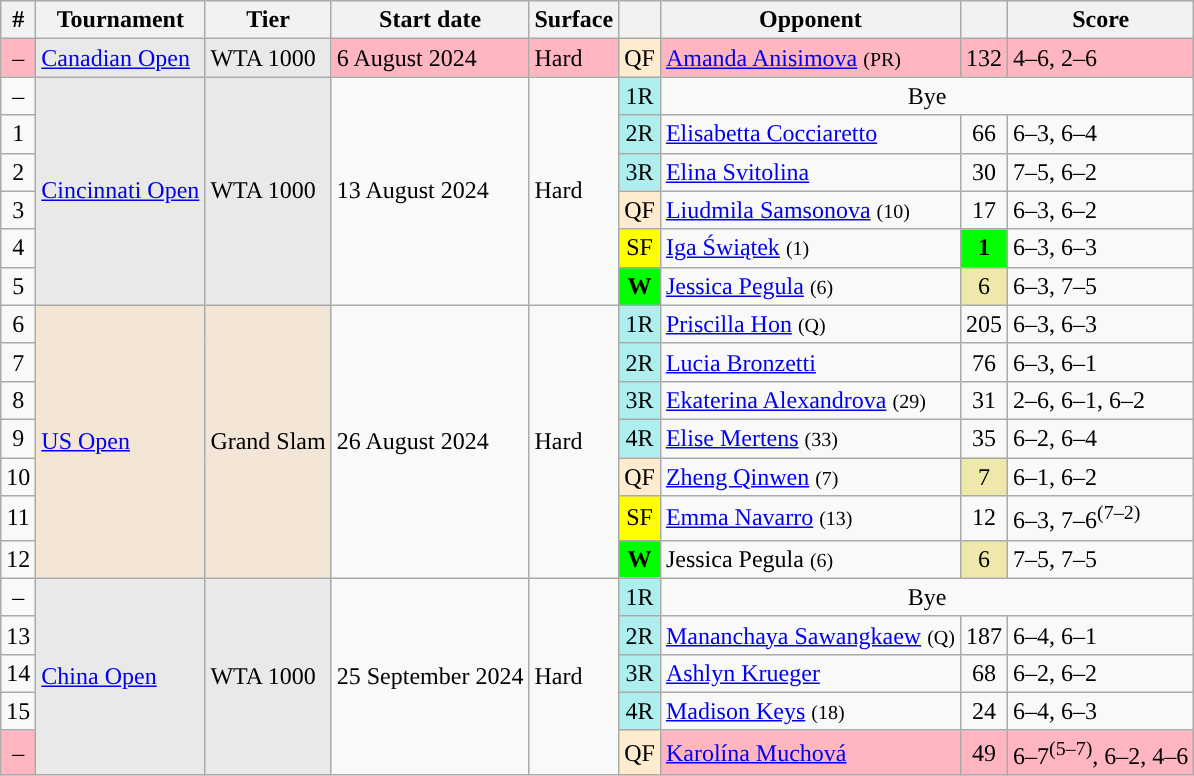<table class="wikitable sortable">
<tr>
<th class=unsortable>#</th>
<th scope="col">Tournament</th>
<th scope="col">Tier</th>
<th class=unsortable>Start date</th>
<th scope="col">Surface</th>
<th class=unsortable></th>
<th scope="col">Opponent</th>
<th></th>
<th scope="col" class="unsortable">Score</th>
</tr>
<tr style="background:lightpink">
<td style="text-align:center">–</td>
<td style="background:#e9e9e9"><a href='#'>Canadian Open</a></td>
<td style="background:#e9e9e9">WTA 1000</td>
<td>6 August 2024</td>
<td>Hard</td>
<td style="text-align:center; background:#ffebcd">QF</td>
<td> <a href='#'>Amanda Anisimova</a> <small>(PR)</small></td>
<td style="text-align:center">132</td>
<td>4–6, 2–6</td>
</tr>
<tr>
<td style="text-align:center">–</td>
<td style="background:#e9e9e9" rowspan="6"><a href='#'>Cincinnati Open</a></td>
<td style="background:#e9e9e9" rowspan="6">WTA 1000</td>
<td rowspan="6">13 August 2024</td>
<td rowspan="6">Hard</td>
<td style="text-align:center; background:#afeeee">1R</td>
<td colspan="3" style="text-align:center">Bye</td>
</tr>
<tr>
<td style="text-align:center">1</td>
<td style="text-align:center; background:#afeeee">2R</td>
<td> <a href='#'>Elisabetta Cocciaretto</a></td>
<td style="text-align:center">66</td>
<td>6–3, 6–4</td>
</tr>
<tr>
<td style="text-align:center">2</td>
<td style="text-align:center; background:#afeeee">3R</td>
<td> <a href='#'>Elina Svitolina</a></td>
<td style="text-align:center">30</td>
<td>7–5, 6–2</td>
</tr>
<tr>
<td style="text-align:center">3</td>
<td style="text-align:center; background:#ffebcd">QF</td>
<td> <a href='#'>Liudmila Samsonova</a> <small>(10)</small></td>
<td style="text-align:center">17</td>
<td>6–3, 6–2</td>
</tr>
<tr>
<td style="text-align:center">4</td>
<td style="text-align:center; background:yellow">SF</td>
<td> <a href='#'>Iga Świątek</a> <small>(1)</small></td>
<td style="text-align:center; background:lime"><strong>1</strong></td>
<td>6–3, 6–3</td>
</tr>
<tr>
<td style="text-align:center">5</td>
<td style="text-align:center; background:lime"><strong>W</strong></td>
<td> <a href='#'>Jessica Pegula</a> <small>(6)</small></td>
<td style="text-align:center; background:#eee8aa">6</td>
<td>6–3, 7–5</td>
</tr>
<tr>
<td style="text-align:center">6</td>
<td rowspan="7" style="background:#f3e6d7"><a href='#'>US Open</a></td>
<td rowspan="7" style="background:#f3e6d7">Grand Slam</td>
<td rowspan="7">26 August 2024</td>
<td rowspan="7">Hard</td>
<td style="text-align:center; background:#afeeee">1R</td>
<td> <a href='#'>Priscilla Hon</a> <small>(Q)</small></td>
<td style="text-align:center">205</td>
<td>6–3, 6–3</td>
</tr>
<tr>
<td style="text-align:center">7</td>
<td style="text-align:center; background:#afeeee">2R</td>
<td> <a href='#'>Lucia Bronzetti</a></td>
<td style="text-align:center">76</td>
<td>6–3, 6–1</td>
</tr>
<tr>
<td style="text-align:center">8</td>
<td style="text-align:center; background:#afeeee">3R</td>
<td> <a href='#'>Ekaterina Alexandrova</a> <small>(29)</small></td>
<td style="text-align:center">31</td>
<td>2–6, 6–1, 6–2</td>
</tr>
<tr>
<td style="text-align:center">9</td>
<td style="text-align:center; background:#afeeee">4R</td>
<td> <a href='#'>Elise Mertens</a> <small>(33)</small></td>
<td style="text-align:center">35</td>
<td>6–2, 6–4</td>
</tr>
<tr>
<td style="text-align:center">10</td>
<td style="text-align:center; background:#ffebcd">QF</td>
<td> <a href='#'>Zheng Qinwen</a> <small>(7)</small></td>
<td style="text-align:center; background:#eee8aa">7</td>
<td>6–1, 6–2</td>
</tr>
<tr>
<td style="text-align:center">11</td>
<td style="text-align:center; background:yellow">SF</td>
<td> <a href='#'>Emma Navarro</a> <small>(13)</small></td>
<td style="text-align:center">12</td>
<td>6–3, 7–6<sup>(7–2)</sup></td>
</tr>
<tr>
<td style="text-align:center">12</td>
<td style="text-align:center; background:lime"><strong>W</strong></td>
<td> Jessica Pegula <small>(6)</small></td>
<td style="text-align:center; background:#eee8aa">6</td>
<td>7–5, 7–5</td>
</tr>
<tr>
<td style="text-align:center">–</td>
<td style="background:#e9e9e9" rowspan="5"><a href='#'>China Open</a></td>
<td style="background:#e9e9e9" rowspan="5">WTA 1000</td>
<td rowspan="5">25 September 2024</td>
<td rowspan="5">Hard</td>
<td style="text-align:center; background:#afeeee">1R</td>
<td colspan="3" style="text-align:center">Bye</td>
</tr>
<tr>
<td style="text-align:center">13</td>
<td style="text-align:center; background:#afeeee">2R</td>
<td> <a href='#'>Mananchaya Sawangkaew</a> <small>(Q)</small></td>
<td style="text-align:center">187</td>
<td>6–4, 6–1</td>
</tr>
<tr>
<td style="text-align:center">14</td>
<td style="text-align:center; background:#afeeee">3R</td>
<td> <a href='#'>Ashlyn Krueger</a></td>
<td style="text-align:center">68</td>
<td>6–2, 6–2</td>
</tr>
<tr>
<td style="text-align:center">15</td>
<td style="text-align:center; background:#afeeee">4R</td>
<td> <a href='#'>Madison Keys</a> <small>(18)</small></td>
<td style="text-align:center">24</td>
<td>6–4, 6–3</td>
</tr>
<tr style="background:lightpink">
<td style="text-align:center">–</td>
<td style="text-align:center; background:#ffebcd">QF</td>
<td> <a href='#'>Karolína Muchová</a></td>
<td style="text-align:center;">49</td>
<td>6–7<sup>(5–7)</sup>, 6–2, 4–6</td>
</tr>
</table>
